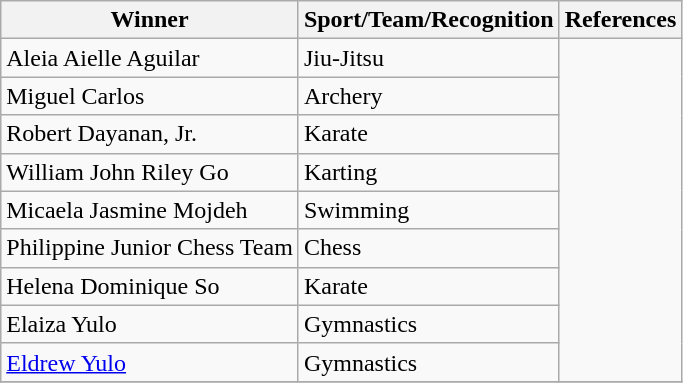<table class="wikitable">
<tr>
<th>Winner</th>
<th>Sport/Team/Recognition</th>
<th>References</th>
</tr>
<tr>
<td>Aleia Aielle Aguilar</td>
<td>Jiu-Jitsu <br> </td>
<td rowspan=9></td>
</tr>
<tr>
<td>Miguel Carlos</td>
<td>Archery<br> </td>
</tr>
<tr>
<td>Robert Dayanan, Jr.</td>
<td>Karate <br> </td>
</tr>
<tr>
<td>William John Riley Go</td>
<td>Karting <br> </td>
</tr>
<tr>
<td>Micaela Jasmine Mojdeh</td>
<td>Swimming <br> </td>
</tr>
<tr>
<td>Philippine Junior Chess Team</td>
<td>Chess <br> </td>
</tr>
<tr>
<td>Helena Dominique So</td>
<td>Karate <br> </td>
</tr>
<tr>
<td>Elaiza Yulo</td>
<td>Gymnastics <br> </td>
</tr>
<tr>
<td><a href='#'>Eldrew Yulo</a></td>
<td>Gymnastics <br> </td>
</tr>
<tr>
</tr>
</table>
